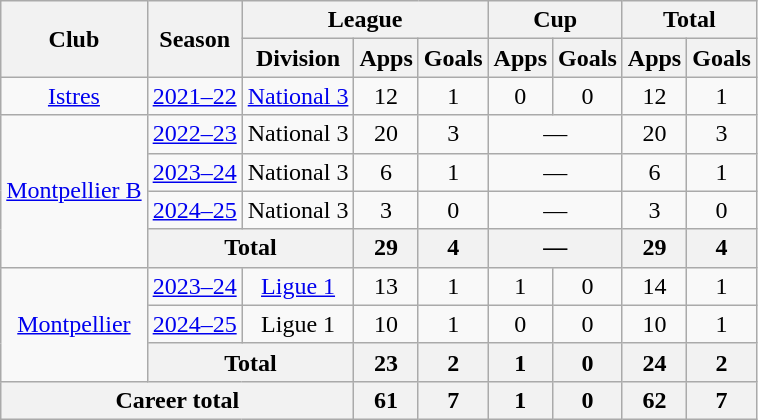<table class="wikitable" style="text-align:center">
<tr>
<th rowspan="2">Club</th>
<th rowspan="2">Season</th>
<th colspan="3">League</th>
<th colspan="2">Cup</th>
<th colspan="2">Total</th>
</tr>
<tr>
<th>Division</th>
<th>Apps</th>
<th>Goals</th>
<th>Apps</th>
<th>Goals</th>
<th>Apps</th>
<th>Goals</th>
</tr>
<tr>
<td><a href='#'>Istres</a></td>
<td><a href='#'>2021–22</a></td>
<td><a href='#'>National 3</a></td>
<td>12</td>
<td>1</td>
<td>0</td>
<td>0</td>
<td>12</td>
<td>1</td>
</tr>
<tr>
<td rowspan="4"><a href='#'>Montpellier B</a></td>
<td><a href='#'>2022–23</a></td>
<td>National 3</td>
<td>20</td>
<td>3</td>
<td colspan="2">—</td>
<td>20</td>
<td>3</td>
</tr>
<tr>
<td><a href='#'>2023–24</a></td>
<td>National 3</td>
<td>6</td>
<td>1</td>
<td colspan="2">—</td>
<td>6</td>
<td>1</td>
</tr>
<tr>
<td><a href='#'>2024–25</a></td>
<td>National 3</td>
<td>3</td>
<td>0</td>
<td colspan="2">—</td>
<td>3</td>
<td>0</td>
</tr>
<tr>
<th colspan="2">Total</th>
<th>29</th>
<th>4</th>
<th colspan="2">—</th>
<th>29</th>
<th>4</th>
</tr>
<tr>
<td rowspan="3"><a href='#'>Montpellier</a></td>
<td><a href='#'>2023–24</a></td>
<td><a href='#'>Ligue 1</a></td>
<td>13</td>
<td>1</td>
<td>1</td>
<td>0</td>
<td>14</td>
<td>1</td>
</tr>
<tr>
<td><a href='#'>2024–25</a></td>
<td>Ligue 1</td>
<td>10</td>
<td>1</td>
<td>0</td>
<td>0</td>
<td>10</td>
<td>1</td>
</tr>
<tr>
<th colspan="2">Total</th>
<th>23</th>
<th>2</th>
<th>1</th>
<th>0</th>
<th>24</th>
<th>2</th>
</tr>
<tr>
<th colspan="3">Career total</th>
<th>61</th>
<th>7</th>
<th>1</th>
<th>0</th>
<th>62</th>
<th>7</th>
</tr>
</table>
